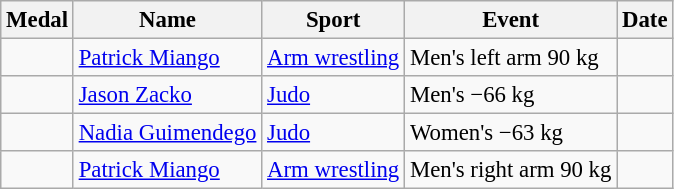<table class="wikitable sortable" style="font-size:95%">
<tr>
<th>Medal</th>
<th>Name</th>
<th>Sport</th>
<th>Event</th>
<th>Date</th>
</tr>
<tr>
<td></td>
<td><a href='#'>Patrick Miango</a></td>
<td><a href='#'>Arm wrestling</a></td>
<td>Men's left arm 90 kg</td>
<td></td>
</tr>
<tr>
<td></td>
<td><a href='#'>Jason Zacko</a></td>
<td><a href='#'>Judo</a></td>
<td>Men's −66 kg</td>
<td></td>
</tr>
<tr>
<td></td>
<td><a href='#'>Nadia Guimendego</a></td>
<td><a href='#'>Judo</a></td>
<td>Women's −63 kg</td>
<td></td>
</tr>
<tr>
<td></td>
<td><a href='#'>Patrick Miango</a></td>
<td><a href='#'>Arm wrestling</a></td>
<td>Men's right arm 90 kg</td>
<td></td>
</tr>
</table>
